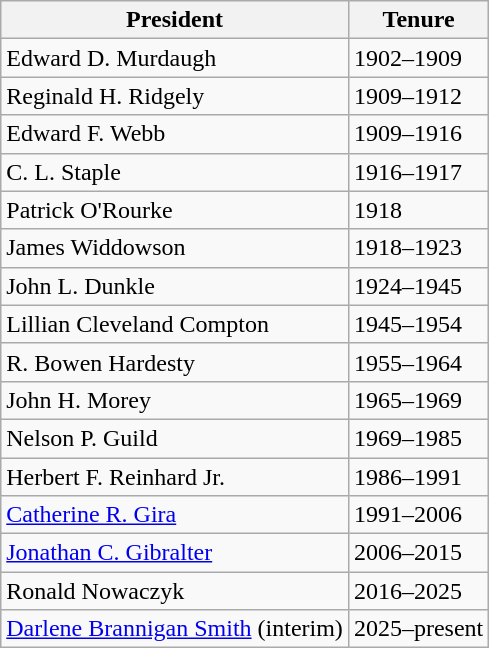<table class="wikitable">
<tr>
<th>President</th>
<th>Tenure</th>
</tr>
<tr>
<td>Edward D. Murdaugh</td>
<td>1902–1909</td>
</tr>
<tr>
<td>Reginald H. Ridgely</td>
<td>1909–1912</td>
</tr>
<tr>
<td>Edward F. Webb</td>
<td>1909–1916</td>
</tr>
<tr>
<td>C. L. Staple</td>
<td>1916–1917</td>
</tr>
<tr>
<td>Patrick O'Rourke</td>
<td>1918</td>
</tr>
<tr>
<td>James Widdowson</td>
<td>1918–1923</td>
</tr>
<tr>
<td>John L. Dunkle</td>
<td>1924–1945</td>
</tr>
<tr>
<td>Lillian Cleveland Compton</td>
<td>1945–1954</td>
</tr>
<tr>
<td>R. Bowen Hardesty</td>
<td>1955–1964</td>
</tr>
<tr>
<td>John H. Morey</td>
<td>1965–1969</td>
</tr>
<tr>
<td>Nelson P. Guild</td>
<td>1969–1985</td>
</tr>
<tr>
<td>Herbert F. Reinhard Jr.</td>
<td>1986–1991</td>
</tr>
<tr>
<td><a href='#'>Catherine R. Gira</a></td>
<td>1991–2006</td>
</tr>
<tr>
<td><a href='#'>Jonathan C. Gibralter</a></td>
<td>2006–2015</td>
</tr>
<tr>
<td>Ronald Nowaczyk</td>
<td>2016–2025</td>
</tr>
<tr>
<td><a href='#'>Darlene Brannigan Smith</a> (interim)</td>
<td>2025–present</td>
</tr>
</table>
